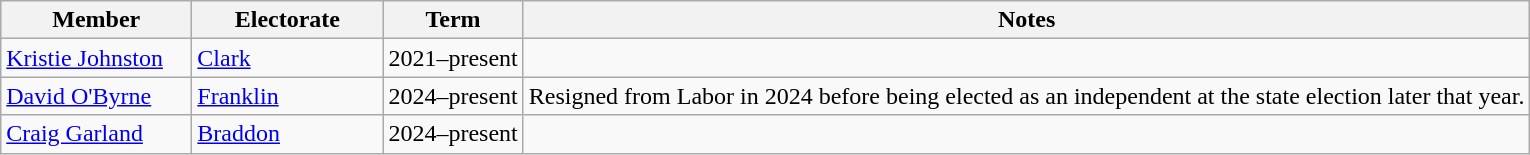<table class="wikitable">
<tr>
<th width=120px>Member</th>
<th width=120px>Electorate</th>
<th>Term</th>
<th>Notes</th>
</tr>
<tr>
<td><a href='#'>Kristie Johnston</a></td>
<td><a href='#'>Clark</a></td>
<td>2021–present</td>
<td></td>
</tr>
<tr>
<td><a href='#'>David O'Byrne</a></td>
<td><a href='#'>Franklin</a></td>
<td>2024–present</td>
<td>Resigned from Labor in 2024 before being elected as an independent at the state election later that year.</td>
</tr>
<tr>
<td><a href='#'>Craig Garland</a></td>
<td><a href='#'>Braddon</a></td>
<td>2024–present</td>
<td></td>
</tr>
</table>
